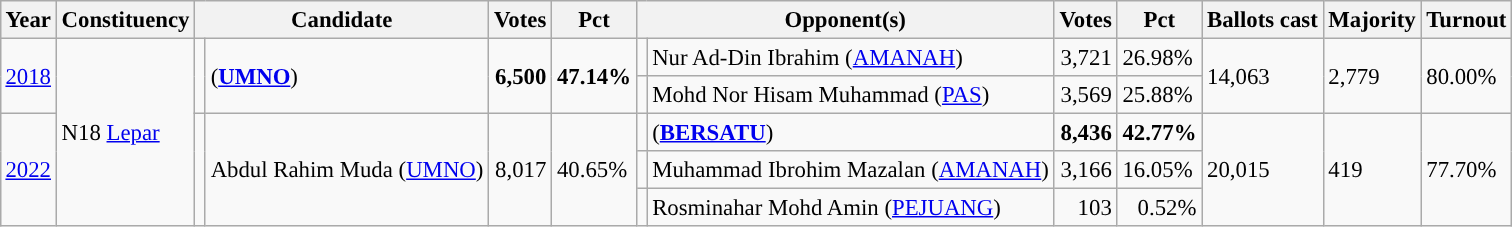<table class="wikitable" style="margin:0.5em ; font-size:95%">
<tr>
<th>Year</th>
<th>Constituency</th>
<th colspan=2>Candidate</th>
<th>Votes</th>
<th>Pct</th>
<th colspan=2>Opponent(s)</th>
<th>Votes</th>
<th>Pct</th>
<th>Ballots cast</th>
<th>Majority</th>
<th>Turnout</th>
</tr>
<tr>
<td rowspan=2><a href='#'>2018</a></td>
<td rowspan=5>N18 <a href='#'>Lepar</a></td>
<td rowspan=2 ></td>
<td rowspan=2> (<a href='#'><strong>UMNO</strong></a>)</td>
<td rowspan=2 align="right"><strong>6,500</strong></td>
<td rowspan=2><strong>47.14%</strong></td>
<td></td>
<td>Nur Ad-Din Ibrahim (<a href='#'>AMANAH</a>)</td>
<td align="right">3,721</td>
<td>26.98%</td>
<td rowspan=2>14,063</td>
<td rowspan=2>2,779</td>
<td rowspan=2>80.00%</td>
</tr>
<tr>
<td></td>
<td>Mohd Nor Hisam Muhammad (<a href='#'>PAS</a>)</td>
<td align="right">3,569</td>
<td>25.88%</td>
</tr>
<tr>
<td rowspan=3><a href='#'>2022</a></td>
<td rowspan=3 ></td>
<td rowspan=3>Abdul Rahim Muda (<a href='#'>UMNO</a>)</td>
<td rowspan=3 align="right">8,017</td>
<td rowspan=3>40.65%</td>
<td bgcolor=></td>
<td> (<a href='#'><strong>BERSATU</strong></a>)</td>
<td align="right"><strong>8,436</strong></td>
<td><strong>42.77%</strong></td>
<td rowspan=3>20,015</td>
<td rowspan=3>419</td>
<td rowspan=3>77.70%</td>
</tr>
<tr>
<td></td>
<td>Muhammad Ibrohim Mazalan (<a href='#'>AMANAH</a>)</td>
<td align="right">3,166</td>
<td>16.05%</td>
</tr>
<tr>
<td></td>
<td>Rosminahar Mohd Amin (<a href='#'>PEJUANG</a>)</td>
<td align="right">103</td>
<td align="right">0.52%</td>
</tr>
</table>
